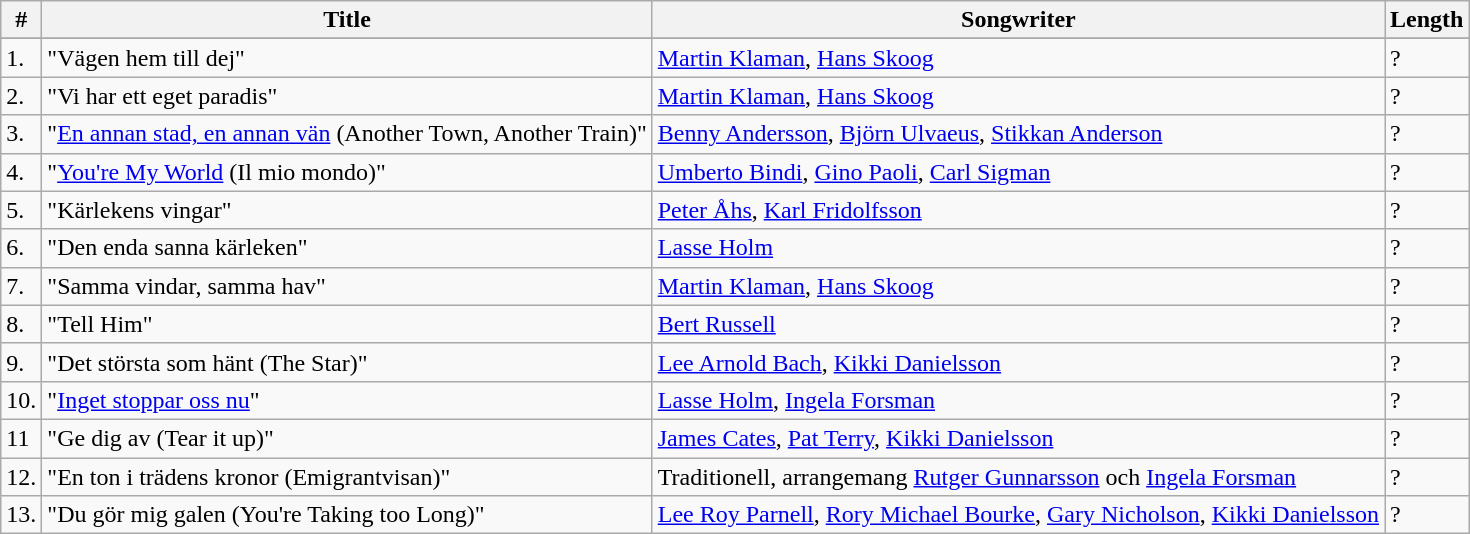<table class="wikitable">
<tr>
<th>#</th>
<th>Title</th>
<th>Songwriter</th>
<th>Length</th>
</tr>
<tr bgcolor="#ebf5ff">
</tr>
<tr>
<td>1.</td>
<td>"Vägen hem till dej"</td>
<td><a href='#'>Martin Klaman</a>, <a href='#'>Hans Skoog</a></td>
<td>?</td>
</tr>
<tr>
<td>2.</td>
<td>"Vi har ett eget paradis"</td>
<td><a href='#'>Martin Klaman</a>, <a href='#'>Hans Skoog</a></td>
<td>?</td>
</tr>
<tr>
<td>3.</td>
<td>"<a href='#'>En annan stad, en annan vän</a> (Another Town, Another Train)"</td>
<td><a href='#'>Benny Andersson</a>, <a href='#'>Björn Ulvaeus</a>, <a href='#'>Stikkan Anderson</a></td>
<td>?</td>
</tr>
<tr>
<td>4.</td>
<td>"<a href='#'>You're My World</a> (Il mio mondo)"</td>
<td><a href='#'>Umberto Bindi</a>, <a href='#'>Gino Paoli</a>, <a href='#'>Carl Sigman</a></td>
<td>?</td>
</tr>
<tr>
<td>5.</td>
<td>"Kärlekens vingar"</td>
<td><a href='#'>Peter Åhs</a>, <a href='#'>Karl Fridolfsson</a></td>
<td>?</td>
</tr>
<tr>
<td>6.</td>
<td>"Den enda sanna kärleken"</td>
<td><a href='#'>Lasse Holm</a></td>
<td>?</td>
</tr>
<tr>
<td>7.</td>
<td>"Samma vindar, samma hav"</td>
<td><a href='#'>Martin Klaman</a>, <a href='#'>Hans Skoog</a></td>
<td>?</td>
</tr>
<tr>
<td>8.</td>
<td>"Tell Him"</td>
<td><a href='#'>Bert Russell</a></td>
<td>?</td>
</tr>
<tr>
<td>9.</td>
<td>"Det största som hänt (The Star)"</td>
<td><a href='#'>Lee Arnold Bach</a>, <a href='#'>Kikki Danielsson</a></td>
<td>?</td>
</tr>
<tr>
<td>10.</td>
<td>"<a href='#'>Inget stoppar oss nu</a>"</td>
<td><a href='#'>Lasse Holm</a>, <a href='#'>Ingela Forsman</a></td>
<td>?</td>
</tr>
<tr>
<td>11</td>
<td>"Ge dig av (Tear it up)"</td>
<td><a href='#'>James Cates</a>, <a href='#'>Pat Terry</a>, <a href='#'>Kikki Danielsson</a></td>
<td>?</td>
</tr>
<tr>
<td>12.</td>
<td>"En ton i trädens kronor (Emigrantvisan)"</td>
<td>Traditionell, arrangemang <a href='#'>Rutger Gunnarsson</a> och <a href='#'>Ingela Forsman</a></td>
<td>?</td>
</tr>
<tr>
<td>13.</td>
<td>"Du gör mig galen (You're Taking too Long)"</td>
<td><a href='#'>Lee Roy Parnell</a>, <a href='#'>Rory Michael Bourke</a>, <a href='#'>Gary Nicholson</a>, <a href='#'>Kikki Danielsson</a></td>
<td>?</td>
</tr>
</table>
